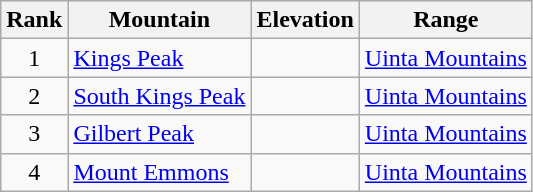<table class="wikitable">
<tr>
<th>Rank</th>
<th>Mountain</th>
<th>Elevation</th>
<th>Range</th>
</tr>
<tr>
<td align=center>1</td>
<td><a href='#'>Kings Peak</a></td>
<td></td>
<td><a href='#'>Uinta Mountains</a></td>
</tr>
<tr>
<td align=center>2</td>
<td><a href='#'>South Kings Peak</a></td>
<td></td>
<td><a href='#'>Uinta Mountains</a></td>
</tr>
<tr>
<td align=center>3</td>
<td><a href='#'>Gilbert Peak</a></td>
<td></td>
<td><a href='#'>Uinta Mountains</a></td>
</tr>
<tr>
<td align=center>4</td>
<td><a href='#'>Mount Emmons</a></td>
<td></td>
<td><a href='#'>Uinta Mountains</a></td>
</tr>
</table>
